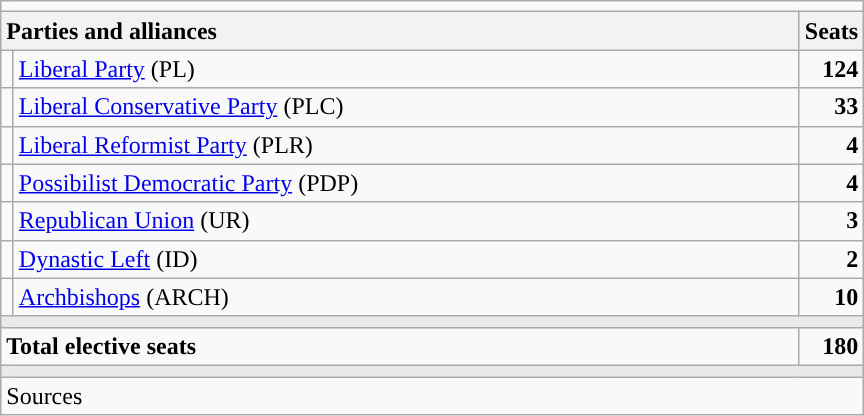<table class="wikitable" style="text-align:right;">
<tr>
<td colspan="3"></td>
</tr>
<tr>
<th style="text-align:left;" colspan="2" width="525">Parties and alliances</th>
<th width="35">Seats</th>
</tr>
<tr>
<td width="1" style="color:inherit;background:"></td>
<td align="left"><a href='#'>Liberal Party</a> (PL)</td>
<td><strong>124</strong></td>
</tr>
<tr>
<td style="color:inherit;background:"></td>
<td align="left"><a href='#'>Liberal Conservative Party</a> (PLC)</td>
<td><strong>33</strong></td>
</tr>
<tr>
<td style="color:inherit;background:"></td>
<td align="left"><a href='#'>Liberal Reformist Party</a> (PLR)</td>
<td><strong>4</strong></td>
</tr>
<tr>
<td style="color:inherit;background:"></td>
<td align="left"><a href='#'>Possibilist Democratic Party</a> (PDP)</td>
<td><strong>4</strong></td>
</tr>
<tr>
<td style="color:inherit;background:"></td>
<td align="left"><a href='#'>Republican Union</a> (UR)</td>
<td><strong>3</strong></td>
</tr>
<tr>
<td style="color:inherit;background:"></td>
<td align="left"><a href='#'>Dynastic Left</a> (ID)</td>
<td><strong>2</strong></td>
</tr>
<tr>
<td style="color:inherit;background:"></td>
<td align="left"><a href='#'>Archbishops</a> (ARCH)</td>
<td><strong>10</strong></td>
</tr>
<tr>
<td colspan="3" bgcolor="#E9E9E9"></td>
</tr>
<tr style="font-weight:bold;">
<td align="left" colspan="2">Total elective seats</td>
<td>180</td>
</tr>
<tr>
<td colspan="3" bgcolor="#E9E9E9"></td>
</tr>
<tr>
<td align="left" colspan="3">Sources</td>
</tr>
</table>
